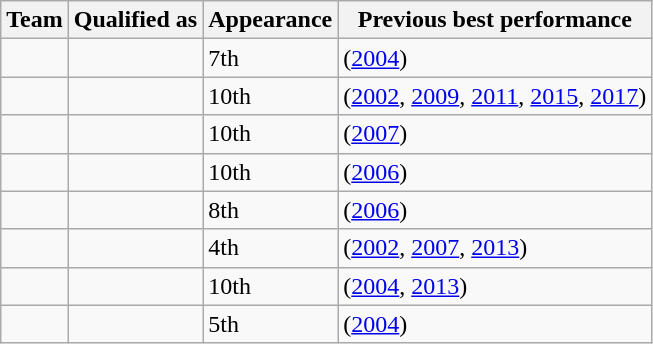<table class="wikitable sortable">
<tr>
<th>Team</th>
<th>Qualified as</th>
<th data-sort-type="number">Appearance</th>
<th>Previous best performance</th>
</tr>
<tr>
<td></td>
<td></td>
<td>7th</td>
<td> (<a href='#'>2004</a>)</td>
</tr>
<tr>
<td></td>
<td></td>
<td>10th</td>
<td> (<a href='#'>2002</a>, <a href='#'>2009</a>, <a href='#'>2011</a>, <a href='#'>2015</a>, <a href='#'>2017</a>)</td>
</tr>
<tr>
<td></td>
<td></td>
<td>10th</td>
<td> (<a href='#'>2007</a>)</td>
</tr>
<tr>
<td></td>
<td></td>
<td>10th</td>
<td> (<a href='#'>2006</a>)</td>
</tr>
<tr>
<td></td>
<td></td>
<td>8th</td>
<td> (<a href='#'>2006</a>)</td>
</tr>
<tr>
<td></td>
<td></td>
<td>4th</td>
<td> (<a href='#'>2002</a>, <a href='#'>2007</a>, <a href='#'>2013</a>)</td>
</tr>
<tr>
<td></td>
<td></td>
<td>10th</td>
<td> (<a href='#'>2004</a>, <a href='#'>2013</a>)</td>
</tr>
<tr>
<td></td>
<td></td>
<td>5th</td>
<td> (<a href='#'>2004</a>)</td>
</tr>
</table>
